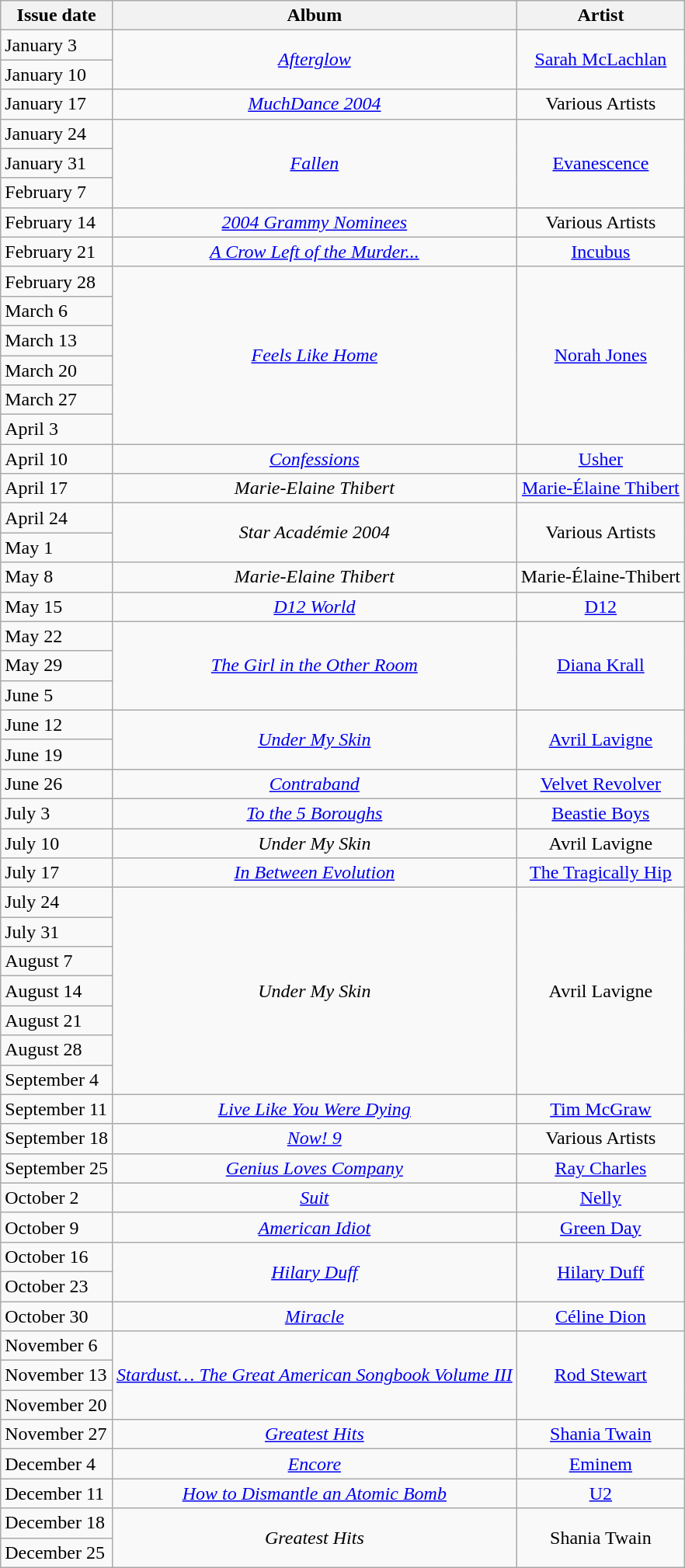<table class=wikitable>
<tr>
<th><strong>Issue date</strong></th>
<th><strong>Album</strong></th>
<th><strong>Artist</strong></th>
</tr>
<tr>
<td>January 3</td>
<td rowspan="2" align="center"><em><a href='#'>Afterglow</a></em></td>
<td rowspan="2" align="center"><a href='#'>Sarah McLachlan</a></td>
</tr>
<tr>
<td>January 10</td>
</tr>
<tr>
<td>January 17</td>
<td align="center"><em><a href='#'>MuchDance 2004</a></em></td>
<td align="center">Various Artists</td>
</tr>
<tr>
<td>January 24</td>
<td rowspan="3" align="center"><em><a href='#'>Fallen</a></em></td>
<td rowspan="3" align="center"><a href='#'>Evanescence</a></td>
</tr>
<tr>
<td>January 31</td>
</tr>
<tr>
<td>February 7</td>
</tr>
<tr>
<td>February 14</td>
<td align="center"><em><a href='#'>2004 Grammy Nominees</a></em></td>
<td align="center">Various Artists</td>
</tr>
<tr>
<td>February 21</td>
<td align="center"><em><a href='#'>A Crow Left of the Murder...</a></em></td>
<td align="center"><a href='#'>Incubus</a></td>
</tr>
<tr>
<td>February 28</td>
<td rowspan="6" align="center"><em><a href='#'>Feels Like Home</a></em></td>
<td rowspan="6" align="center"><a href='#'>Norah Jones</a></td>
</tr>
<tr>
<td>March 6</td>
</tr>
<tr>
<td>March 13</td>
</tr>
<tr>
<td>March 20</td>
</tr>
<tr>
<td>March 27</td>
</tr>
<tr>
<td>April 3</td>
</tr>
<tr>
<td>April 10</td>
<td align="center"><em><a href='#'>Confessions</a></em></td>
<td align="center"><a href='#'>Usher</a></td>
</tr>
<tr>
<td>April 17</td>
<td align="center"><em>Marie-Elaine Thibert</em></td>
<td align="center"><a href='#'>Marie-Élaine Thibert</a></td>
</tr>
<tr>
<td>April 24</td>
<td rowspan="2" align="center"><em>Star Académie 2004</em></td>
<td rowspan="2" align="center">Various Artists</td>
</tr>
<tr>
<td>May 1</td>
</tr>
<tr>
<td>May 8</td>
<td align="center"><em>Marie-Elaine Thibert</em></td>
<td align="center">Marie-Élaine-Thibert</td>
</tr>
<tr>
<td>May 15</td>
<td align="center"><em><a href='#'>D12 World</a></em></td>
<td align="center"><a href='#'>D12</a></td>
</tr>
<tr>
<td>May 22</td>
<td rowspan="3" align="center"><em><a href='#'>The Girl in the Other Room</a></em></td>
<td rowspan="3" align="center"><a href='#'>Diana Krall</a></td>
</tr>
<tr>
<td>May 29</td>
</tr>
<tr>
<td>June 5</td>
</tr>
<tr>
<td>June 12</td>
<td rowspan="2" align="center"><em><a href='#'>Under My Skin</a></em></td>
<td rowspan="2" align="center"><a href='#'>Avril Lavigne</a></td>
</tr>
<tr>
<td>June 19</td>
</tr>
<tr>
<td>June 26</td>
<td align="center"><em><a href='#'>Contraband</a></em></td>
<td align="center"><a href='#'>Velvet Revolver</a></td>
</tr>
<tr>
<td>July 3</td>
<td align="center"><em><a href='#'>To the 5 Boroughs</a></em></td>
<td align="center"><a href='#'>Beastie Boys</a></td>
</tr>
<tr>
<td>July 10</td>
<td align="center"><em>Under My Skin</em></td>
<td align="center">Avril Lavigne</td>
</tr>
<tr>
<td>July 17</td>
<td align="center"><em><a href='#'>In Between Evolution</a></em></td>
<td align="center"><a href='#'>The Tragically Hip</a></td>
</tr>
<tr>
<td>July 24</td>
<td rowspan="7" align="center"><em>Under My Skin</em></td>
<td rowspan="7" align="center">Avril Lavigne</td>
</tr>
<tr>
<td>July 31</td>
</tr>
<tr>
<td>August 7</td>
</tr>
<tr>
<td>August 14</td>
</tr>
<tr>
<td>August 21</td>
</tr>
<tr>
<td>August 28</td>
</tr>
<tr>
<td>September 4</td>
</tr>
<tr>
<td>September 11</td>
<td align="center"><em><a href='#'>Live Like You Were Dying</a></em></td>
<td align="center"><a href='#'>Tim McGraw</a></td>
</tr>
<tr>
<td>September 18</td>
<td align="center"><em><a href='#'>Now! 9</a></em></td>
<td align="center">Various Artists</td>
</tr>
<tr>
<td>September 25</td>
<td align="center"><em><a href='#'>Genius Loves Company</a></em></td>
<td align="center"><a href='#'>Ray Charles</a></td>
</tr>
<tr>
<td>October 2</td>
<td align="center"><em><a href='#'>Suit</a></em></td>
<td align="center"><a href='#'>Nelly</a></td>
</tr>
<tr>
<td>October 9</td>
<td align="center"><em><a href='#'>American Idiot</a></em></td>
<td align="center"><a href='#'>Green Day</a></td>
</tr>
<tr>
<td>October 16</td>
<td rowspan="2" align="center"><em><a href='#'>Hilary Duff</a></em></td>
<td rowspan="2" align="center"><a href='#'>Hilary Duff</a></td>
</tr>
<tr>
<td>October 23</td>
</tr>
<tr>
<td>October 30</td>
<td align="center"><em><a href='#'>Miracle</a></em></td>
<td align="center"><a href='#'>Céline Dion</a></td>
</tr>
<tr>
<td>November 6</td>
<td rowspan="3" align="center"><em><a href='#'>Stardust… The Great American Songbook Volume III</a></em></td>
<td rowspan="3" align="center"><a href='#'>Rod Stewart</a></td>
</tr>
<tr>
<td>November 13</td>
</tr>
<tr>
<td>November 20</td>
</tr>
<tr>
<td>November 27</td>
<td align="center"><em><a href='#'>Greatest Hits</a></em></td>
<td align="center"><a href='#'>Shania Twain</a></td>
</tr>
<tr>
<td>December 4</td>
<td align="center"><em><a href='#'>Encore</a></em></td>
<td align="center"><a href='#'>Eminem</a></td>
</tr>
<tr>
<td>December 11</td>
<td align="center"><em><a href='#'>How to Dismantle an Atomic Bomb</a></em></td>
<td align="center"><a href='#'>U2</a></td>
</tr>
<tr>
<td>December 18</td>
<td rowspan="2" align="center"><em>Greatest Hits</em></td>
<td rowspan="2" align="center">Shania Twain</td>
</tr>
<tr>
<td>December 25</td>
</tr>
</table>
